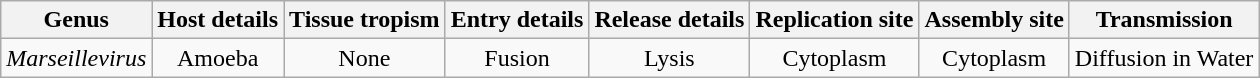<table class="wikitable sortable" style="text-align:center">
<tr>
<th>Genus</th>
<th>Host details</th>
<th>Tissue tropism</th>
<th>Entry details</th>
<th>Release details</th>
<th>Replication site</th>
<th>Assembly site</th>
<th>Transmission</th>
</tr>
<tr>
<td><em>Marseillevirus</em></td>
<td>Amoeba</td>
<td>None</td>
<td>Fusion</td>
<td>Lysis</td>
<td>Cytoplasm</td>
<td>Cytoplasm</td>
<td>Diffusion in Water</td>
</tr>
</table>
